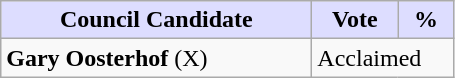<table class="wikitable sortable">
<tr>
<th style="background:#ddf; width:200px;">Council Candidate</th>
<th style="background:#ddf; width:50px;">Vote</th>
<th style="background:#ddf; width:30px;">%</th>
</tr>
<tr>
<td><strong>Gary Oosterhof</strong> (X)</td>
<td colspan="2">Acclaimed</td>
</tr>
</table>
